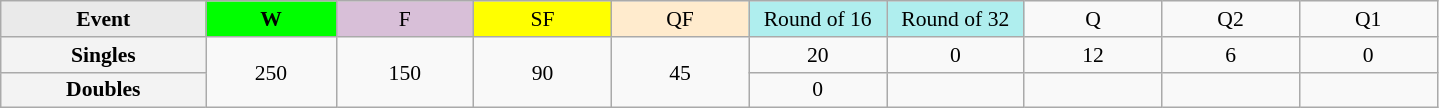<table class=wikitable style=font-size:90%;text-align:center>
<tr>
<td style="width:130px; background:#eaeaea;"><strong>Event</strong></td>
<td style="width:80px; background:lime;"><strong>W</strong></td>
<td style="width:85px; background:thistle;">F</td>
<td style="width:85px; background:#ff0;">SF</td>
<td style="width:85px; background:#ffebcd;">QF</td>
<td style="width:85px; background:#afeeee;">Round of 16</td>
<td style="width:85px; background:#afeeee;">Round of 32</td>
<td width=85>Q</td>
<td width=85>Q2</td>
<td width=85>Q1</td>
</tr>
<tr>
<th style="background:#f3f3f3;">Singles</th>
<td rowspan=2>250</td>
<td rowspan=2>150</td>
<td rowspan=2>90</td>
<td rowspan=2>45</td>
<td>20</td>
<td>0</td>
<td>12</td>
<td>6</td>
<td>0</td>
</tr>
<tr>
<th style="background:#f3f3f3;">Doubles</th>
<td>0</td>
<td></td>
<td></td>
<td></td>
<td></td>
</tr>
</table>
